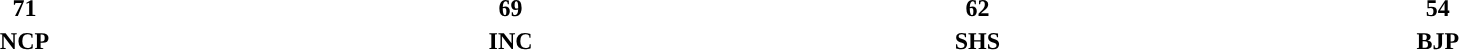<table style="width:100%; text-align:center;">
<tr>
<td style="background:"><strong>71</strong></td>
<td style="background:"><strong>69</strong></td>
<td style="background:"><strong>62</strong></td>
<td style="background:"><strong>54</strong></td>
</tr>
<tr>
<td><span><strong>NCP</strong></span></td>
<td><span><strong>INC</strong></span></td>
<td><span><strong>SHS</strong></span></td>
<td><span><strong>BJP</strong></span></td>
</tr>
</table>
